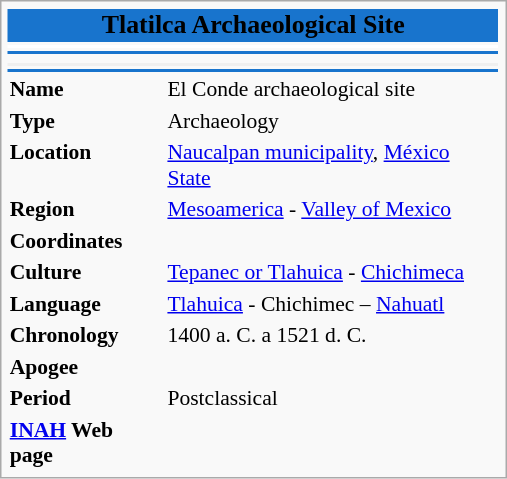<table class="infobox" style="font-size:90%; text-align:left; width:23.5em">
<tr>
<td colspan="3" bgcolor=#1874CD style="text-align: center; font-size: larger;"><span><strong> Tlatilca Archaeological Site</strong></span></td>
</tr>
<tr style="vertical-align: top; text-align: center;">
<td colspan=3 bgcolor="#FFFFFF" align="center"></td>
</tr>
<tr>
<td colspan="2" bgcolor=#1874CD></td>
</tr>
<tr>
<td colspan=2></td>
</tr>
<tr>
<td style="background:#efefef;"align="center" colspan="2"></td>
</tr>
<tr>
<td colspan="2" bgcolor=#1874CD></td>
</tr>
<tr>
<td><strong>Name</strong></td>
<td><span> El Conde archaeological site</span></td>
</tr>
<tr>
<td><strong>Type</strong></td>
<td>Archaeology</td>
</tr>
<tr>
<td><strong>Location</strong></td>
<td><a href='#'>Naucalpan municipality</a>, <a href='#'>México State</a><br></td>
</tr>
<tr>
<td><strong>Region</strong></td>
<td><a href='#'>Mesoamerica</a> - <a href='#'>Valley of Mexico</a></td>
</tr>
<tr>
<td><strong>Coordinates</strong></td>
<td></td>
</tr>
<tr>
<td><strong>Culture</strong></td>
<td><a href='#'>Tepanec or Tlahuica</a> - <a href='#'>Chichimeca</a></td>
</tr>
<tr>
<td><strong>Language</strong></td>
<td><a href='#'>Tlahuica</a> - Chichimec – <a href='#'>Nahuatl</a></td>
</tr>
<tr>
<td><strong>Chronology</strong></td>
<td>1400 a. C. a 1521 d. C.</td>
</tr>
<tr>
<td><strong>Apogee</strong></td>
<td></td>
</tr>
<tr>
<td><strong>Period</strong></td>
<td>Postclassical</td>
</tr>
<tr>
<td><strong> <a href='#'>INAH</a> Web page </strong></td>
<td></td>
</tr>
</table>
